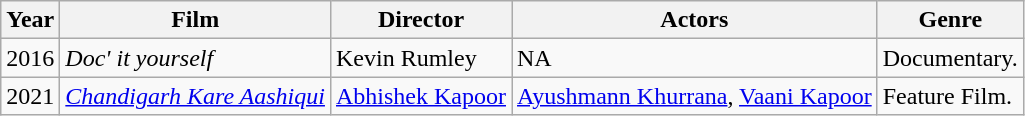<table class="wikitable">
<tr>
<th>Year</th>
<th>Film</th>
<th>Director</th>
<th>Actors</th>
<th>Genre</th>
</tr>
<tr>
<td>2016</td>
<td><em>Doc' it yourself</em></td>
<td>Kevin Rumley</td>
<td>NA</td>
<td>Documentary.</td>
</tr>
<tr>
<td>2021</td>
<td><em><a href='#'>Chandigarh Kare Aashiqui</a></em></td>
<td><a href='#'>Abhishek Kapoor</a></td>
<td><a href='#'>Ayushmann Khurrana</a>, <a href='#'>Vaani Kapoor</a></td>
<td>Feature Film.</td>
</tr>
</table>
